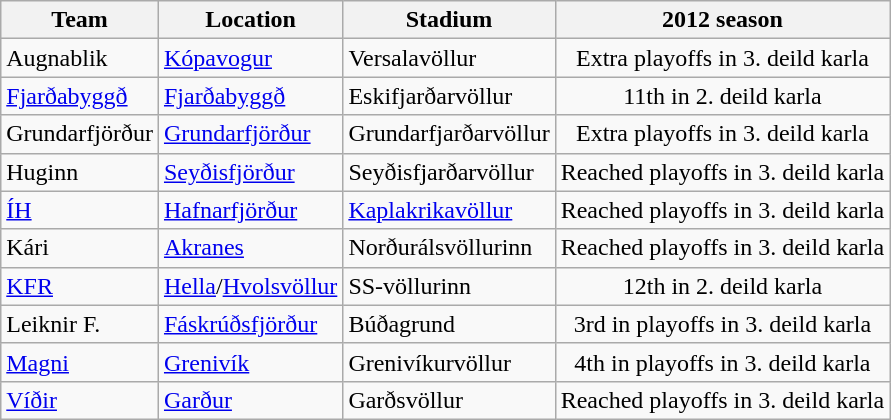<table class="wikitable sortable">
<tr>
<th>Team</th>
<th>Location</th>
<th>Stadium</th>
<th>2012 season</th>
</tr>
<tr>
<td>Augnablik</td>
<td><a href='#'>Kópavogur</a></td>
<td>Versalavöllur</td>
<td align=center>Extra playoffs in 3. deild karla</td>
</tr>
<tr>
<td><a href='#'>Fjarðabyggð</a></td>
<td><a href='#'>Fjarðabyggð</a></td>
<td>Eskifjarðarvöllur</td>
<td align=center>11th in 2. deild karla</td>
</tr>
<tr>
<td>Grundarfjörður</td>
<td><a href='#'>Grundarfjörður</a></td>
<td>Grundarfjarðarvöllur</td>
<td align=center>Extra playoffs in 3. deild karla</td>
</tr>
<tr>
<td>Huginn</td>
<td><a href='#'>Seyðisfjörður</a></td>
<td>Seyðisfjarðarvöllur</td>
<td align=center>Reached playoffs in 3. deild karla</td>
</tr>
<tr>
<td><a href='#'>ÍH</a></td>
<td><a href='#'>Hafnarfjörður</a></td>
<td><a href='#'>Kaplakrikavöllur</a></td>
<td align=center>Reached playoffs in 3. deild karla</td>
</tr>
<tr>
<td>Kári</td>
<td><a href='#'>Akranes</a></td>
<td>Norðurálsvöllurinn</td>
<td align=center>Reached playoffs in 3. deild karla</td>
</tr>
<tr>
<td><a href='#'>KFR</a></td>
<td><a href='#'>Hella</a>/<a href='#'>Hvolsvöllur</a></td>
<td>SS-völlurinn</td>
<td align=center>12th in 2. deild karla</td>
</tr>
<tr>
<td>Leiknir F.</td>
<td><a href='#'>Fáskrúðsfjörður</a></td>
<td>Búðagrund</td>
<td align=center>3rd in playoffs in 3. deild karla</td>
</tr>
<tr>
<td><a href='#'>Magni</a></td>
<td><a href='#'>Grenivík</a></td>
<td>Grenivíkurvöllur</td>
<td align=center>4th in playoffs in 3. deild karla</td>
</tr>
<tr>
<td><a href='#'>Víðir</a></td>
<td><a href='#'>Garður</a></td>
<td>Garðsvöllur</td>
<td align=center>Reached playoffs in 3. deild karla</td>
</tr>
</table>
